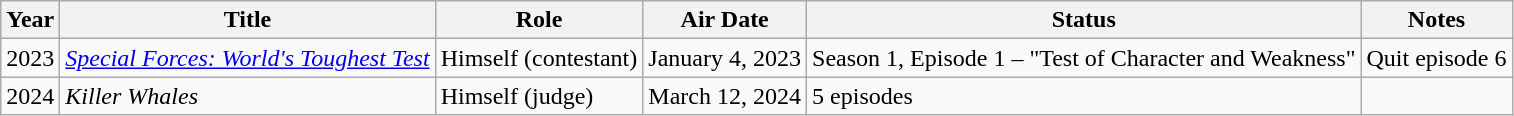<table class="wikitable sortable">
<tr>
<th>Year</th>
<th>Title</th>
<th>Role</th>
<th>Air Date</th>
<th>Status</th>
<th class="unsortable">Notes</th>
</tr>
<tr>
<td>2023</td>
<td><em><a href='#'>Special Forces: World's Toughest Test</a></em></td>
<td>Himself (contestant)</td>
<td>January 4, 2023</td>
<td>Season 1, Episode 1 – "Test of Character and Weakness"</td>
<td>Quit episode 6</td>
</tr>
<tr>
<td>2024</td>
<td><em>Killer Whales</em></td>
<td>Himself (judge)</td>
<td>March 12, 2024</td>
<td>5 episodes</td>
<td></td>
</tr>
</table>
